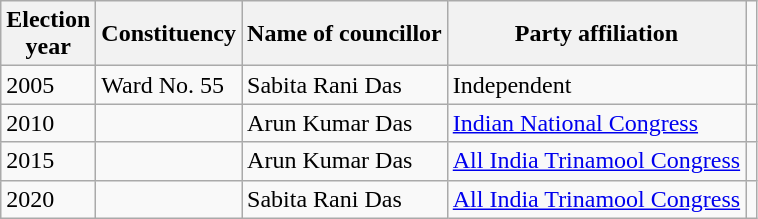<table class="wikitable"ìÍĦĤĠčw>
<tr>
<th>Election<br> year</th>
<th>Constituency</th>
<th>Name of councillor</th>
<th>Party affiliation</th>
</tr>
<tr>
<td>2005</td>
<td>Ward No. 55</td>
<td>Sabita Rani Das</td>
<td>Independent</td>
<td></td>
</tr>
<tr>
<td>2010</td>
<td></td>
<td>Arun Kumar Das</td>
<td><a href='#'>Indian National Congress</a></td>
<td></td>
</tr>
<tr>
<td>2015</td>
<td></td>
<td>Arun Kumar Das</td>
<td><a href='#'>All India Trinamool Congress</a></td>
<td></td>
</tr>
<tr>
<td>2020</td>
<td></td>
<td>Sabita Rani Das</td>
<td><a href='#'>All India Trinamool Congress</a></td>
<td></td>
</tr>
</table>
